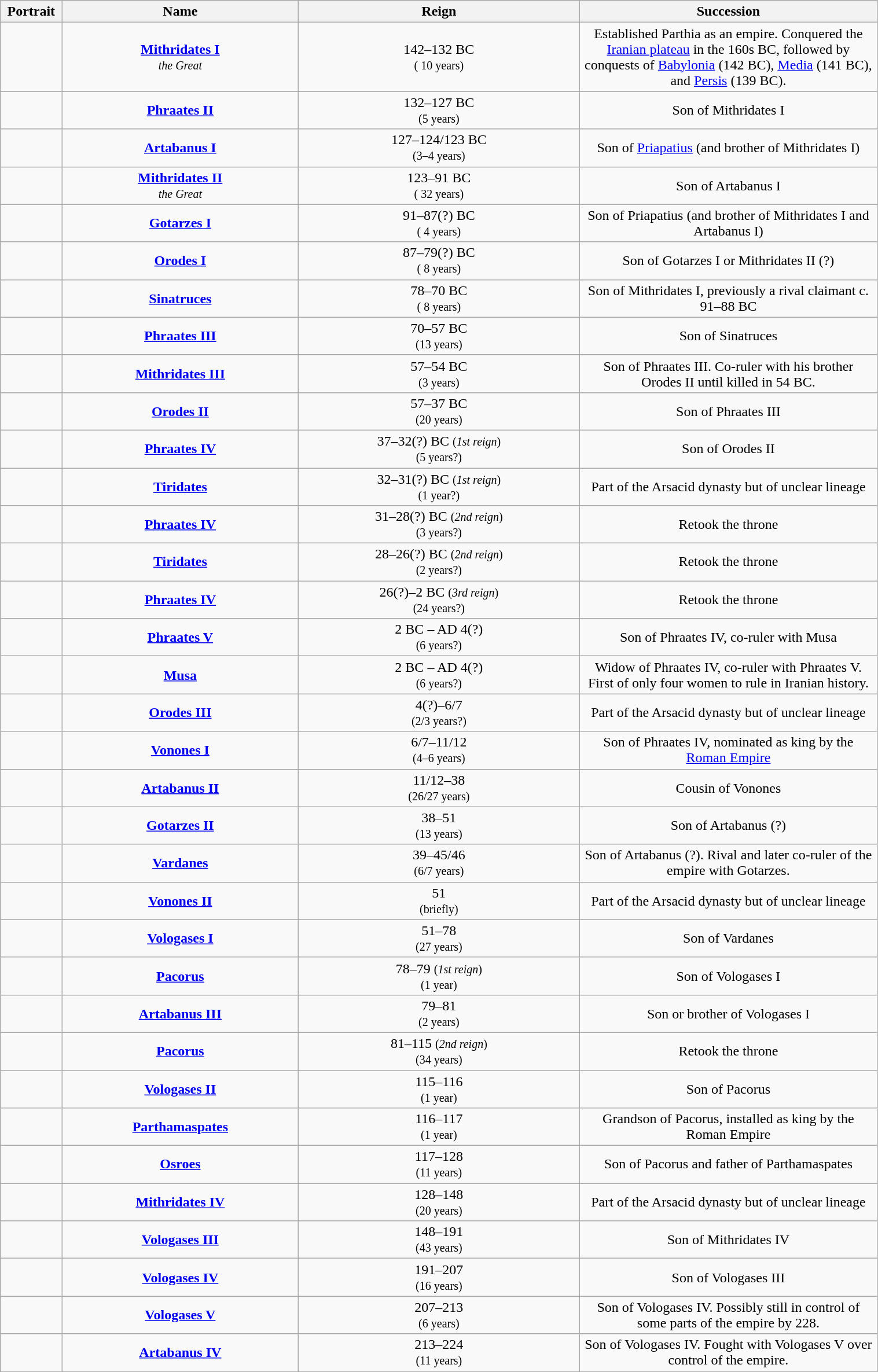<table class="wikitable" style="text-align:center; width:80%;">
<tr>
<th width="7%">Portrait</th>
<th width="27%">Name</th>
<th width="32%">Reign</th>
<th width="34%">Succession</th>
</tr>
<tr>
<td></td>
<td><strong><a href='#'>Mithridates I</a></strong><br><small><em>the Great</em></small></td>
<td> 142–132 BC<br><small>( 10 years)</small></td>
<td>Established Parthia as an empire. Conquered the <a href='#'>Iranian plateau</a> in the 160s BC, followed by conquests of <a href='#'>Babylonia</a> (142 BC), <a href='#'>Media</a> (141 BC), and <a href='#'>Persis</a> (139 BC).</td>
</tr>
<tr>
<td></td>
<td><strong><a href='#'>Phraates II</a></strong></td>
<td> 132–127 BC<br><small>(5 years)</small></td>
<td>Son of Mithridates I</td>
</tr>
<tr>
<td></td>
<td><strong><a href='#'>Artabanus I</a></strong></td>
<td> 127–124/123 BC<br><small>(3–4 years)</small></td>
<td>Son of <a href='#'>Priapatius</a> (and brother of Mithridates I)</td>
</tr>
<tr>
<td></td>
<td><strong><a href='#'>Mithridates II</a></strong><br><small><em>the Great</em></small></td>
<td> 123–91 BC<br><small>( 32 years)</small></td>
<td>Son of Artabanus I</td>
</tr>
<tr>
<td></td>
<td><strong><a href='#'>Gotarzes I</a></strong></td>
<td>91–87(?) BC<br><small>( 4 years)</small></td>
<td>Son of Priapatius (and brother of Mithridates I and Artabanus I)</td>
</tr>
<tr>
<td></td>
<td><strong><a href='#'>Orodes I</a></strong></td>
<td>87–79(?) BC<br><small>( 8 years)</small></td>
<td>Son of Gotarzes I or Mithridates II (?)</td>
</tr>
<tr>
<td></td>
<td><strong><a href='#'>Sinatruces</a></strong></td>
<td> 78–70 BC<br><small>( 8 years)</small></td>
<td>Son of Mithridates I, previously a rival claimant c. 91–88 BC</td>
</tr>
<tr>
<td></td>
<td><strong><a href='#'>Phraates III</a></strong></td>
<td>70–57 BC<br><small>(13 years)</small></td>
<td>Son of Sinatruces</td>
</tr>
<tr>
<td></td>
<td><strong><a href='#'>Mithridates III</a></strong></td>
<td>57–54 BC<br><small>(3 years)</small></td>
<td>Son of Phraates III. Co-ruler with his brother Orodes II until killed in 54 BC.</td>
</tr>
<tr>
<td></td>
<td><strong><a href='#'>Orodes II</a></strong></td>
<td>57–37 BC<br><small>(20 years)</small></td>
<td>Son of Phraates III</td>
</tr>
<tr>
<td></td>
<td><strong><a href='#'>Phraates IV</a></strong></td>
<td>37–32(?) BC <small>(<em>1st reign</em>)</small><br><small>(5 years?)</small></td>
<td>Son of Orodes II</td>
</tr>
<tr>
<td></td>
<td><strong><a href='#'>Tiridates</a></strong></td>
<td>32–31(?) BC <small>(<em>1st reign</em>)</small><br><small>(1 year?)</small></td>
<td>Part of the Arsacid dynasty but of unclear lineage</td>
</tr>
<tr>
<td></td>
<td><strong><a href='#'>Phraates IV</a></strong></td>
<td>31–28(?) BC <small>(<em>2nd reign</em>)</small><br><small>(3 years?)</small></td>
<td>Retook the throne</td>
</tr>
<tr>
<td></td>
<td><strong><a href='#'>Tiridates</a></strong></td>
<td>28–26(?) BC <small>(<em>2nd reign</em>)</small><br><small>(2 years?)</small></td>
<td>Retook the throne</td>
</tr>
<tr>
<td></td>
<td><strong><a href='#'>Phraates IV</a></strong></td>
<td>26(?)–2 BC <small>(<em>3rd reign</em>)</small><br><small>(24 years?)</small></td>
<td>Retook the throne</td>
</tr>
<tr>
<td></td>
<td><strong><a href='#'>Phraates V</a></strong></td>
<td>2 BC – AD 4(?)<br><small>(6 years?)</small></td>
<td>Son of Phraates IV, co-ruler with Musa</td>
</tr>
<tr>
<td></td>
<td><strong><a href='#'>Musa</a></strong></td>
<td>2 BC – AD 4(?)<br><small>(6 years?)</small></td>
<td>Widow of Phraates IV, co-ruler with Phraates V. First of only four women to rule in Iranian history.</td>
</tr>
<tr>
<td></td>
<td><strong><a href='#'>Orodes III</a></strong></td>
<td>4(?)–6/7<br><small>(2/3 years?)</small></td>
<td>Part of the Arsacid dynasty but of unclear lineage</td>
</tr>
<tr>
<td></td>
<td><strong><a href='#'>Vonones I</a></strong></td>
<td>6/7–11/12<br><small>(4–6 years)</small></td>
<td>Son of Phraates IV, nominated as king by the <a href='#'>Roman Empire</a></td>
</tr>
<tr>
<td></td>
<td><strong><a href='#'>Artabanus II</a></strong></td>
<td>11/12–38<br><small>(26/27 years)</small></td>
<td>Cousin of Vonones</td>
</tr>
<tr>
<td></td>
<td><strong><a href='#'>Gotarzes II</a></strong></td>
<td>38–51<br><small>(13 years)</small></td>
<td>Son of Artabanus (?)</td>
</tr>
<tr>
<td></td>
<td><strong><a href='#'>Vardanes</a></strong></td>
<td>39–45/46<br><small>(6/7 years)</small></td>
<td>Son of Artabanus (?). Rival and later co-ruler of the empire with Gotarzes.</td>
</tr>
<tr>
<td></td>
<td><strong><a href='#'>Vonones II</a></strong></td>
<td>51<br><small>(briefly)</small></td>
<td>Part of the Arsacid dynasty but of unclear lineage</td>
</tr>
<tr>
<td></td>
<td><strong><a href='#'>Vologases I</a></strong></td>
<td>51–78<br><small>(27 years)</small></td>
<td>Son of Vardanes</td>
</tr>
<tr>
<td></td>
<td><strong><a href='#'>Pacorus</a></strong></td>
<td>78–79 <small>(<em>1st reign</em>)</small><br><small>(1 year)</small></td>
<td>Son of Vologases I</td>
</tr>
<tr>
<td></td>
<td><strong><a href='#'>Artabanus III</a></strong></td>
<td>79–81<br><small>(2 years)</small></td>
<td>Son or brother of Vologases I</td>
</tr>
<tr>
<td></td>
<td><strong><a href='#'>Pacorus</a></strong></td>
<td>81–115 <small>(<em>2nd reign</em>)</small><br><small>(34 years)</small></td>
<td>Retook the throne</td>
</tr>
<tr>
<td></td>
<td><a href='#'><strong>Vologases II</strong></a></td>
<td>115–116<br><small>(1 year)</small></td>
<td>Son of Pacorus</td>
</tr>
<tr>
<td></td>
<td><strong><a href='#'>Parthamaspates</a></strong></td>
<td>116–117<br><small>(1 year)</small></td>
<td>Grandson of Pacorus, installed as king by the Roman Empire</td>
</tr>
<tr>
<td></td>
<td><strong><a href='#'>Osroes</a></strong></td>
<td>117–128<br><small>(11 years)</small></td>
<td>Son of Pacorus and father of Parthamaspates</td>
</tr>
<tr>
<td></td>
<td><strong><a href='#'>Mithridates IV</a></strong></td>
<td>128–148<br><small>(20 years)</small></td>
<td>Part of the Arsacid dynasty but of unclear lineage</td>
</tr>
<tr>
<td></td>
<td><strong><a href='#'>Vologases III</a></strong></td>
<td>148–191<br><small>(43 years)</small></td>
<td>Son of Mithridates IV</td>
</tr>
<tr>
<td></td>
<td><strong><a href='#'>Vologases IV</a></strong></td>
<td>191–207<br><small>(16 years)</small></td>
<td>Son of Vologases III</td>
</tr>
<tr>
<td></td>
<td><a href='#'><strong>Vologases V</strong></a></td>
<td>207–213<br><small>(6 years)</small></td>
<td>Son of Vologases IV. Possibly still in control of some parts of the empire by 228.</td>
</tr>
<tr>
<td></td>
<td><a href='#'><strong>Artabanus IV</strong></a></td>
<td>213–224<br><small>(11 years)</small></td>
<td>Son of Vologases IV. Fought with Vologases V over control of the empire.</td>
</tr>
</table>
